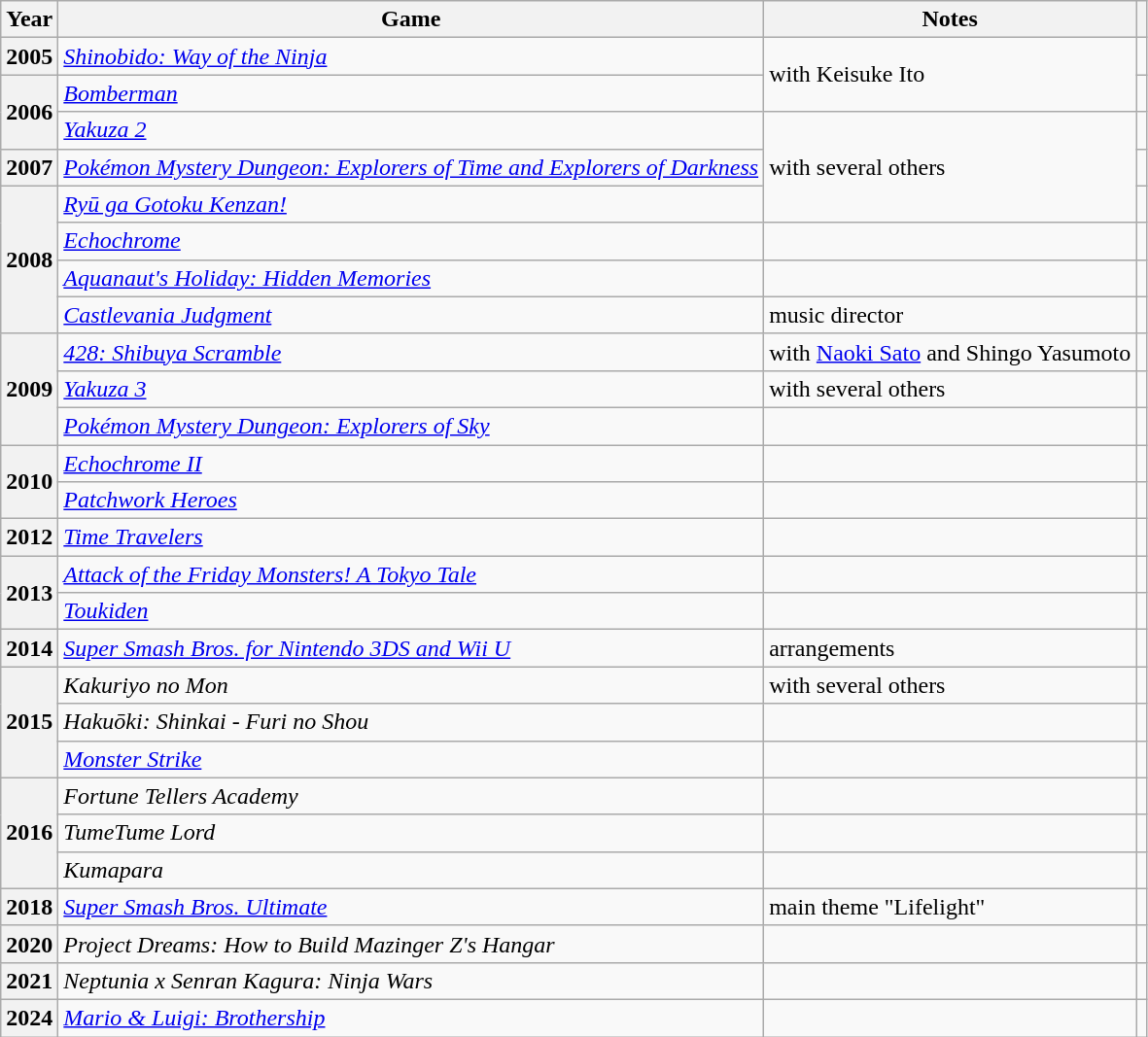<table class="wikitable sortable">
<tr>
<th>Year</th>
<th>Game</th>
<th>Notes</th>
<th></th>
</tr>
<tr>
<th scope=row>2005</th>
<td><em><a href='#'>Shinobido: Way of the Ninja</a></em></td>
<td rowspan="2">with Keisuke Ito</td>
<td></td>
</tr>
<tr>
<th scope=row rowspan="2">2006</th>
<td><em><a href='#'>Bomberman</a></em></td>
<td></td>
</tr>
<tr>
<td><em><a href='#'>Yakuza 2</a></em></td>
<td rowspan="3">with several others</td>
<td></td>
</tr>
<tr>
<th scope=row>2007</th>
<td><em><a href='#'>Pokémon Mystery Dungeon: Explorers of Time and Explorers of Darkness</a></em></td>
<td></td>
</tr>
<tr>
<th scope=row rowspan="4">2008</th>
<td><em><a href='#'>Ryū ga Gotoku Kenzan!</a></em></td>
<td></td>
</tr>
<tr>
<td><em><a href='#'>Echochrome</a></em></td>
<td></td>
<td></td>
</tr>
<tr>
<td><em><a href='#'>Aquanaut's Holiday: Hidden Memories</a></em></td>
<td></td>
<td></td>
</tr>
<tr>
<td><em><a href='#'>Castlevania Judgment</a></em></td>
<td>music director</td>
<td></td>
</tr>
<tr>
<th scope=row rowspan="3">2009</th>
<td><em><a href='#'>428: Shibuya Scramble</a></em></td>
<td>with <a href='#'>Naoki Sato</a> and Shingo Yasumoto</td>
<td></td>
</tr>
<tr>
<td><em><a href='#'>Yakuza 3</a></em></td>
<td>with several others</td>
<td></td>
</tr>
<tr>
<td><em><a href='#'>Pokémon Mystery Dungeon: Explorers of Sky</a></em></td>
<td></td>
<td></td>
</tr>
<tr>
<th scope=row rowspan="2">2010</th>
<td><em><a href='#'>Echochrome II</a></em></td>
<td></td>
<td></td>
</tr>
<tr>
<td><em><a href='#'>Patchwork Heroes</a></em></td>
<td></td>
<td></td>
</tr>
<tr>
<th scope=row>2012</th>
<td><em><a href='#'>Time Travelers</a></em></td>
<td></td>
<td></td>
</tr>
<tr>
<th scope=row rowspan="2">2013</th>
<td><em><a href='#'>Attack of the Friday Monsters! A Tokyo Tale</a></em></td>
<td></td>
<td></td>
</tr>
<tr>
<td><em><a href='#'>Toukiden</a></em></td>
<td></td>
<td></td>
</tr>
<tr>
<th scope=row>2014</th>
<td><em><a href='#'>Super Smash Bros. for Nintendo 3DS and Wii U</a></em></td>
<td>arrangements</td>
<td></td>
</tr>
<tr>
<th scope=row rowspan="3">2015</th>
<td><em>Kakuriyo no Mon</em></td>
<td>with several others</td>
<td></td>
</tr>
<tr>
<td><em>Hakuōki: Shinkai - Furi no Shou</em></td>
<td></td>
<td></td>
</tr>
<tr>
<td><em><a href='#'>Monster Strike</a></em></td>
<td></td>
<td></td>
</tr>
<tr>
<th scope=row rowspan="3">2016</th>
<td><em>Fortune Tellers Academy</em></td>
<td></td>
<td></td>
</tr>
<tr>
<td><em>TumeTume Lord</em></td>
<td></td>
<td></td>
</tr>
<tr>
<td><em>Kumapara</em></td>
<td></td>
<td></td>
</tr>
<tr>
<th scope=row>2018</th>
<td><em><a href='#'>Super Smash Bros. Ultimate</a></em></td>
<td>main theme "Lifelight"</td>
<td></td>
</tr>
<tr>
<th scope=row>2020</th>
<td><em>Project Dreams: How to Build Mazinger Z's Hangar</em></td>
<td></td>
<td></td>
</tr>
<tr>
<th scope=row>2021</th>
<td><em>Neptunia x Senran Kagura: Ninja Wars</em></td>
<td></td>
<td></td>
</tr>
<tr>
<th scope=row>2024</th>
<td><em><a href='#'>Mario & Luigi: Brothership</a></em></td>
<td></td>
<td></td>
</tr>
</table>
